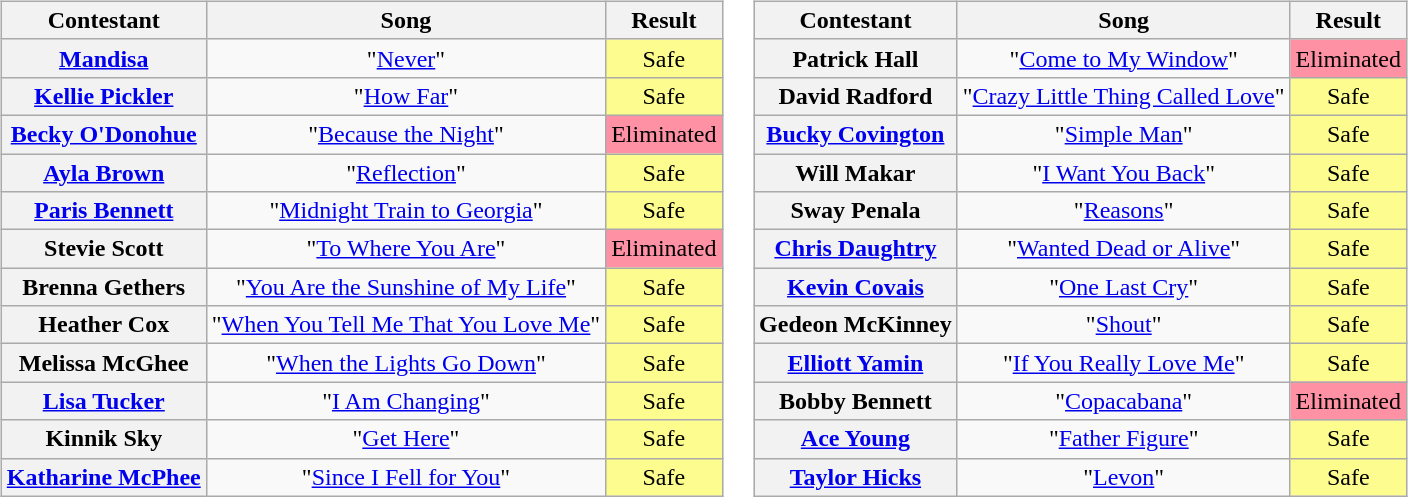<table>
<tr>
<td valign="top"><br><table class="wikitable" style="text-align:center;">
<tr>
<th scope="col">Contestant</th>
<th scope="col">Song</th>
<th scope="col">Result</th>
</tr>
<tr>
<th scope="row"><a href='#'>Mandisa</a></th>
<td>"<a href='#'>Never</a>"</td>
<td style="background:#fdfc8f;">Safe</td>
</tr>
<tr>
<th scope="row"><a href='#'>Kellie Pickler</a></th>
<td>"<a href='#'>How Far</a>"</td>
<td style="background:#fdfc8f;">Safe</td>
</tr>
<tr>
<th scope="row"><a href='#'>Becky O'Donohue</a></th>
<td>"<a href='#'>Because the Night</a>"</td>
<td style="background:#FF91A4;">Eliminated</td>
</tr>
<tr>
<th scope="row"><a href='#'>Ayla Brown</a></th>
<td>"<a href='#'>Reflection</a>"</td>
<td style="background:#fdfc8f;">Safe</td>
</tr>
<tr>
<th scope="row"><a href='#'>Paris Bennett</a></th>
<td>"<a href='#'>Midnight Train to Georgia</a>"</td>
<td style="background:#fdfc8f;">Safe</td>
</tr>
<tr>
<th scope="row">Stevie Scott</th>
<td>"<a href='#'>To Where You Are</a>"</td>
<td style="background:#FF91A4;">Eliminated</td>
</tr>
<tr>
<th scope="row">Brenna Gethers</th>
<td>"<a href='#'>You Are the Sunshine of My Life</a>"</td>
<td style="background:#fdfc8f;">Safe</td>
</tr>
<tr>
<th scope="row">Heather Cox</th>
<td>"<a href='#'>When You Tell Me That You Love Me</a>"</td>
<td style="background:#fdfc8f;">Safe</td>
</tr>
<tr>
<th scope="row">Melissa McGhee</th>
<td>"<a href='#'>When the Lights Go Down</a>"</td>
<td style="background:#fdfc8f;">Safe</td>
</tr>
<tr>
<th scope="row"><a href='#'>Lisa Tucker</a></th>
<td>"<a href='#'>I Am Changing</a>"</td>
<td style="background:#fdfc8f;">Safe</td>
</tr>
<tr>
<th scope="row">Kinnik Sky</th>
<td>"<a href='#'>Get Here</a>"</td>
<td style="background:#fdfc8f;">Safe</td>
</tr>
<tr>
<th scope="row"><a href='#'>Katharine McPhee</a></th>
<td>"<a href='#'>Since I Fell for You</a>"</td>
<td style="background:#fdfc8f;">Safe</td>
</tr>
</table>
</td>
<td valign="top"><br><table class="wikitable" style="text-align:center;">
<tr>
<th scope="col">Contestant</th>
<th scope="col">Song</th>
<th scope="col">Result</th>
</tr>
<tr>
<th scope="row">Patrick Hall</th>
<td>"<a href='#'>Come to My Window</a>"</td>
<td style="background:#FF91A4;">Eliminated</td>
</tr>
<tr>
<th scope="row">David Radford</th>
<td>"<a href='#'>Crazy Little Thing Called Love</a>"</td>
<td style="background:#fdfc8f;">Safe</td>
</tr>
<tr>
<th scope="row"><a href='#'>Bucky Covington</a></th>
<td>"<a href='#'>Simple Man</a>"</td>
<td style="background:#fdfc8f;">Safe</td>
</tr>
<tr>
<th scope="row">Will Makar</th>
<td>"<a href='#'>I Want You Back</a>"</td>
<td style="background:#fdfc8f;">Safe</td>
</tr>
<tr>
<th scope="row">Sway Penala</th>
<td>"<a href='#'>Reasons</a>"</td>
<td style="background:#fdfc8f;">Safe</td>
</tr>
<tr>
<th scope="row"><a href='#'>Chris Daughtry</a></th>
<td>"<a href='#'>Wanted Dead or Alive</a>"</td>
<td style="background:#fdfc8f;">Safe</td>
</tr>
<tr>
<th scope="row"><a href='#'>Kevin Covais</a></th>
<td>"<a href='#'>One Last Cry</a>"</td>
<td style="background:#fdfc8f;">Safe</td>
</tr>
<tr>
<th scope="row">Gedeon McKinney</th>
<td>"<a href='#'>Shout</a>"</td>
<td style="background:#fdfc8f;">Safe</td>
</tr>
<tr>
<th scope="row"><a href='#'>Elliott Yamin</a></th>
<td>"<a href='#'>If You Really Love Me</a>"</td>
<td style="background:#fdfc8f;">Safe</td>
</tr>
<tr>
<th scope="row">Bobby Bennett</th>
<td>"<a href='#'>Copacabana</a>"</td>
<td style="background:#FF91A4;">Eliminated</td>
</tr>
<tr>
<th scope="row"><a href='#'>Ace Young</a></th>
<td>"<a href='#'>Father Figure</a>"</td>
<td style="background:#fdfc8f;">Safe</td>
</tr>
<tr>
<th scope="row"><a href='#'>Taylor Hicks</a></th>
<td>"<a href='#'>Levon</a>"</td>
<td style="background:#fdfc8f;">Safe</td>
</tr>
</table>
</td>
</tr>
</table>
